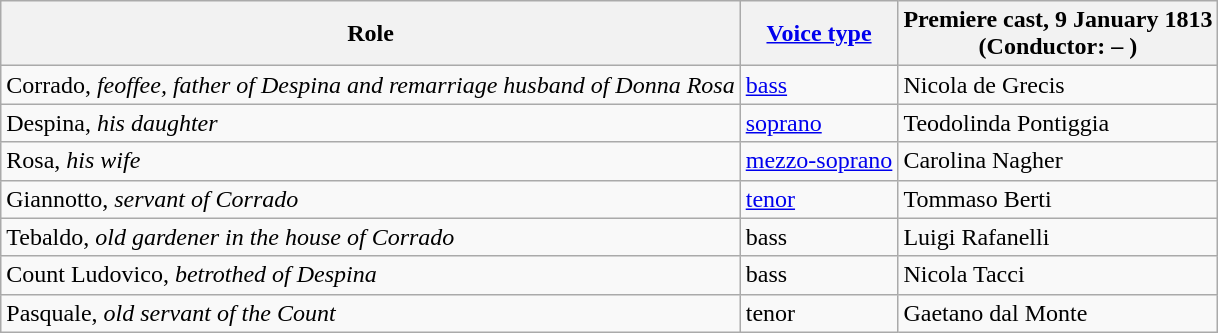<table class="wikitable">
<tr>
<th>Role</th>
<th><a href='#'>Voice type</a></th>
<th>Premiere cast, 9 January 1813<br>(Conductor: – )</th>
</tr>
<tr>
<td>Corrado, <em>feoffee, father of Despina and remarriage husband of Donna Rosa</em></td>
<td><a href='#'>bass</a></td>
<td>Nicola de Grecis</td>
</tr>
<tr>
<td>Despina, <em>his daughter</em></td>
<td><a href='#'>soprano</a></td>
<td>Teodolinda Pontiggia</td>
</tr>
<tr>
<td>Rosa, <em>his wife</em></td>
<td><a href='#'>mezzo-soprano</a></td>
<td>Carolina Nagher</td>
</tr>
<tr>
<td>Giannotto, <em>servant of Corrado</em></td>
<td><a href='#'>tenor</a></td>
<td>Tommaso Berti</td>
</tr>
<tr>
<td>Tebaldo, <em>old gardener in the house of Corrado</em></td>
<td>bass</td>
<td>Luigi Rafanelli</td>
</tr>
<tr>
<td>Count Ludovico, <em>betrothed of Despina</em></td>
<td>bass</td>
<td>Nicola Tacci</td>
</tr>
<tr>
<td>Pasquale, <em>old servant of the Count</em></td>
<td>tenor</td>
<td>Gaetano dal Monte</td>
</tr>
</table>
